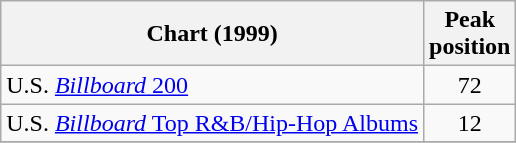<table class="wikitable sortable">
<tr>
<th align="left">Chart (1999)</th>
<th align="left">Peak<br>position</th>
</tr>
<tr>
<td align="left">U.S. <a href='#'><em>Billboard</em> 200</a></td>
<td align="center">72</td>
</tr>
<tr>
<td align="left">U.S. <a href='#'><em>Billboard</em> Top R&B/Hip-Hop Albums</a></td>
<td align="center">12</td>
</tr>
<tr>
</tr>
</table>
